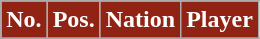<table class="wikitable sortable">
<tr>
<th style="background:#902313; color:white;" scope="col">No.</th>
<th style="background:#902313; color:white;" scope="col">Pos.</th>
<th style="background:#902313; color:white;" scope="col">Nation</th>
<th style="background:#902313; color:white;" scope="col">Player</th>
</tr>
<tr>
</tr>
</table>
